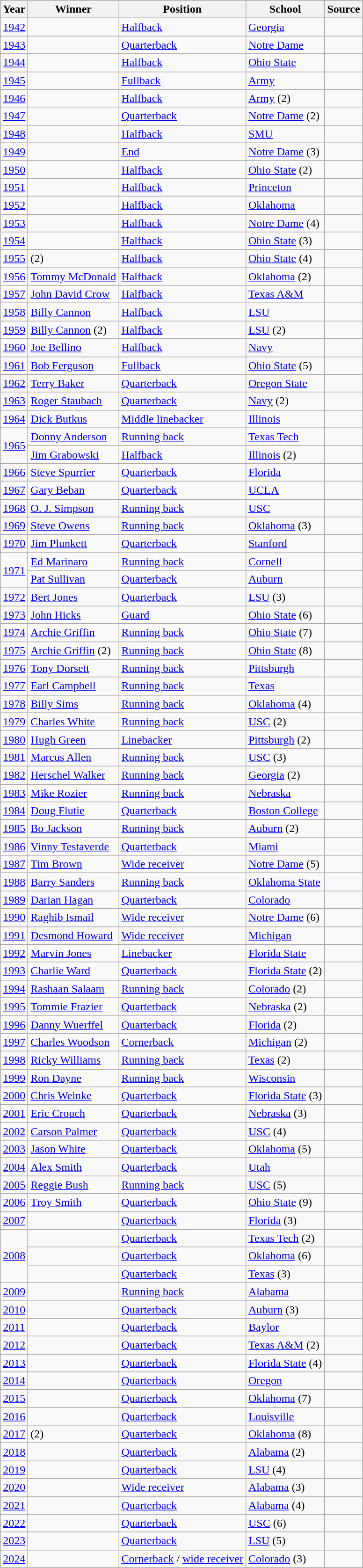<table class="wikitable sortable">
<tr>
<th>Year</th>
<th>Winner</th>
<th>Position</th>
<th>School</th>
<th>Source</th>
</tr>
<tr>
<td><a href='#'>1942</a></td>
<td></td>
<td><a href='#'>Halfback</a></td>
<td><a href='#'>Georgia</a></td>
<td></td>
</tr>
<tr>
<td><a href='#'>1943</a></td>
<td></td>
<td><a href='#'>Quarterback</a></td>
<td><a href='#'>Notre Dame</a></td>
<td></td>
</tr>
<tr>
<td><a href='#'>1944</a></td>
<td></td>
<td><a href='#'>Halfback</a></td>
<td><a href='#'>Ohio State</a></td>
<td></td>
</tr>
<tr>
<td><a href='#'>1945</a></td>
<td></td>
<td><a href='#'>Fullback</a></td>
<td><a href='#'>Army</a></td>
<td></td>
</tr>
<tr>
<td><a href='#'>1946</a></td>
<td></td>
<td><a href='#'>Halfback</a></td>
<td><a href='#'>Army</a> (2)</td>
<td></td>
</tr>
<tr>
<td><a href='#'>1947</a></td>
<td></td>
<td><a href='#'>Quarterback</a></td>
<td><a href='#'>Notre Dame</a> (2)</td>
<td></td>
</tr>
<tr>
<td><a href='#'>1948</a></td>
<td></td>
<td><a href='#'>Halfback</a></td>
<td><a href='#'>SMU</a></td>
<td></td>
</tr>
<tr>
<td><a href='#'>1949</a></td>
<td></td>
<td><a href='#'>End</a></td>
<td><a href='#'>Notre Dame</a> (3)</td>
<td></td>
</tr>
<tr>
<td><a href='#'>1950</a></td>
<td></td>
<td><a href='#'>Halfback</a></td>
<td><a href='#'>Ohio State</a> (2)</td>
<td></td>
</tr>
<tr>
<td><a href='#'>1951</a></td>
<td></td>
<td><a href='#'>Halfback</a></td>
<td><a href='#'>Princeton</a></td>
<td></td>
</tr>
<tr>
<td><a href='#'>1952</a></td>
<td></td>
<td><a href='#'>Halfback</a></td>
<td><a href='#'>Oklahoma</a></td>
<td></td>
</tr>
<tr>
<td><a href='#'>1953</a></td>
<td></td>
<td><a href='#'>Halfback</a></td>
<td><a href='#'>Notre Dame</a> (4)</td>
<td></td>
</tr>
<tr>
<td><a href='#'>1954</a></td>
<td></td>
<td><a href='#'>Halfback</a></td>
<td><a href='#'>Ohio State</a> (3)</td>
<td></td>
</tr>
<tr>
<td><a href='#'>1955</a></td>
<td> (2)</td>
<td><a href='#'>Halfback</a></td>
<td><a href='#'>Ohio State</a> (4)</td>
<td></td>
</tr>
<tr>
<td><a href='#'>1956</a></td>
<td><a href='#'>Tommy McDonald</a></td>
<td><a href='#'>Halfback</a></td>
<td><a href='#'>Oklahoma</a> (2)</td>
<td></td>
</tr>
<tr>
<td><a href='#'>1957</a></td>
<td><a href='#'>John David Crow</a></td>
<td><a href='#'>Halfback</a></td>
<td><a href='#'>Texas A&M</a></td>
<td></td>
</tr>
<tr>
<td><a href='#'>1958</a></td>
<td><a href='#'>Billy Cannon</a></td>
<td><a href='#'>Halfback</a></td>
<td><a href='#'>LSU</a></td>
<td></td>
</tr>
<tr>
<td><a href='#'>1959</a></td>
<td><a href='#'>Billy Cannon</a> (2)</td>
<td><a href='#'>Halfback</a></td>
<td><a href='#'>LSU</a> (2)</td>
<td></td>
</tr>
<tr>
<td><a href='#'>1960</a></td>
<td><a href='#'>Joe Bellino</a></td>
<td><a href='#'>Halfback</a></td>
<td><a href='#'>Navy</a></td>
<td></td>
</tr>
<tr>
<td><a href='#'>1961</a></td>
<td><a href='#'>Bob Ferguson</a></td>
<td><a href='#'>Fullback</a></td>
<td><a href='#'>Ohio State</a> (5)</td>
<td></td>
</tr>
<tr>
<td><a href='#'>1962</a></td>
<td><a href='#'>Terry Baker</a></td>
<td><a href='#'>Quarterback</a></td>
<td><a href='#'>Oregon State</a></td>
<td></td>
</tr>
<tr>
<td><a href='#'>1963</a></td>
<td><a href='#'>Roger Staubach</a></td>
<td><a href='#'>Quarterback</a></td>
<td><a href='#'>Navy</a> (2)</td>
<td></td>
</tr>
<tr>
<td><a href='#'>1964</a></td>
<td><a href='#'>Dick Butkus</a></td>
<td><a href='#'>Middle linebacker</a></td>
<td><a href='#'>Illinois</a></td>
<td></td>
</tr>
<tr>
<td rowspan="2"><a href='#'>1965</a></td>
<td><a href='#'>Donny Anderson</a></td>
<td><a href='#'>Running back</a></td>
<td><a href='#'>Texas Tech</a></td>
<td></td>
</tr>
<tr>
<td><a href='#'>Jim Grabowski</a></td>
<td><a href='#'>Halfback</a></td>
<td><a href='#'>Illinois</a> (2)</td>
<td></td>
</tr>
<tr>
<td><a href='#'>1966</a></td>
<td><a href='#'>Steve Spurrier</a></td>
<td><a href='#'>Quarterback</a></td>
<td><a href='#'>Florida</a></td>
<td></td>
</tr>
<tr>
<td><a href='#'>1967</a></td>
<td><a href='#'>Gary Beban</a></td>
<td><a href='#'>Quarterback</a></td>
<td><a href='#'>UCLA</a></td>
<td></td>
</tr>
<tr>
<td><a href='#'>1968</a></td>
<td><a href='#'>O. J. Simpson</a></td>
<td><a href='#'>Running back</a></td>
<td><a href='#'>USC</a></td>
<td></td>
</tr>
<tr>
<td><a href='#'>1969</a></td>
<td><a href='#'>Steve Owens</a></td>
<td><a href='#'>Running back</a></td>
<td><a href='#'>Oklahoma</a> (3)</td>
<td></td>
</tr>
<tr>
<td><a href='#'>1970</a></td>
<td><a href='#'>Jim Plunkett</a></td>
<td><a href='#'>Quarterback</a></td>
<td><a href='#'>Stanford</a></td>
<td></td>
</tr>
<tr>
<td rowspan="2"><a href='#'>1971</a></td>
<td><a href='#'>Ed Marinaro</a></td>
<td><a href='#'>Running back</a></td>
<td><a href='#'>Cornell</a></td>
<td></td>
</tr>
<tr>
<td><a href='#'>Pat Sullivan</a></td>
<td><a href='#'>Quarterback</a></td>
<td><a href='#'>Auburn</a></td>
<td></td>
</tr>
<tr>
<td><a href='#'>1972</a></td>
<td><a href='#'>Bert Jones</a></td>
<td><a href='#'>Quarterback</a></td>
<td><a href='#'>LSU</a> (3)</td>
<td></td>
</tr>
<tr>
<td><a href='#'>1973</a></td>
<td><a href='#'>John Hicks</a></td>
<td><a href='#'>Guard</a></td>
<td><a href='#'>Ohio State</a> (6)</td>
<td></td>
</tr>
<tr>
<td><a href='#'>1974</a></td>
<td><a href='#'>Archie Griffin</a></td>
<td><a href='#'>Running back</a></td>
<td><a href='#'>Ohio State</a> (7)</td>
<td></td>
</tr>
<tr>
<td><a href='#'>1975</a></td>
<td><a href='#'>Archie Griffin</a> (2)</td>
<td><a href='#'>Running back</a></td>
<td><a href='#'>Ohio State</a> (8)</td>
<td></td>
</tr>
<tr>
<td><a href='#'>1976</a></td>
<td><a href='#'>Tony Dorsett</a></td>
<td><a href='#'>Running back</a></td>
<td><a href='#'>Pittsburgh</a></td>
<td></td>
</tr>
<tr>
<td><a href='#'>1977</a></td>
<td><a href='#'>Earl Campbell</a></td>
<td><a href='#'>Running back</a></td>
<td><a href='#'>Texas</a></td>
<td></td>
</tr>
<tr>
<td><a href='#'>1978</a></td>
<td><a href='#'>Billy Sims</a></td>
<td><a href='#'>Running back</a></td>
<td><a href='#'>Oklahoma</a> (4)</td>
<td></td>
</tr>
<tr>
<td><a href='#'>1979</a></td>
<td><a href='#'>Charles White</a></td>
<td><a href='#'>Running back</a></td>
<td><a href='#'>USC</a> (2)</td>
<td></td>
</tr>
<tr>
<td><a href='#'>1980</a></td>
<td><a href='#'>Hugh Green</a></td>
<td><a href='#'>Linebacker</a></td>
<td><a href='#'>Pittsburgh</a> (2)</td>
<td></td>
</tr>
<tr>
<td><a href='#'>1981</a></td>
<td><a href='#'>Marcus Allen</a></td>
<td><a href='#'>Running back</a></td>
<td><a href='#'>USC</a> (3)</td>
<td></td>
</tr>
<tr>
<td><a href='#'>1982</a></td>
<td><a href='#'>Herschel Walker</a></td>
<td><a href='#'>Running back</a></td>
<td><a href='#'>Georgia</a> (2)</td>
<td></td>
</tr>
<tr>
<td><a href='#'>1983</a></td>
<td><a href='#'>Mike Rozier</a></td>
<td><a href='#'>Running back</a></td>
<td><a href='#'>Nebraska</a></td>
<td></td>
</tr>
<tr>
<td><a href='#'>1984</a></td>
<td><a href='#'>Doug Flutie</a></td>
<td><a href='#'>Quarterback</a></td>
<td><a href='#'>Boston College</a></td>
<td></td>
</tr>
<tr>
<td><a href='#'>1985</a></td>
<td><a href='#'>Bo Jackson</a></td>
<td><a href='#'>Running back</a></td>
<td><a href='#'>Auburn</a> (2)</td>
<td></td>
</tr>
<tr>
<td><a href='#'>1986</a></td>
<td><a href='#'>Vinny Testaverde</a></td>
<td><a href='#'>Quarterback</a></td>
<td><a href='#'>Miami</a></td>
<td></td>
</tr>
<tr>
<td><a href='#'>1987</a></td>
<td><a href='#'>Tim Brown</a></td>
<td><a href='#'>Wide receiver</a></td>
<td><a href='#'>Notre Dame</a> (5)</td>
<td></td>
</tr>
<tr>
<td><a href='#'>1988</a></td>
<td><a href='#'>Barry Sanders</a></td>
<td><a href='#'>Running back</a></td>
<td><a href='#'>Oklahoma State</a></td>
<td></td>
</tr>
<tr>
<td><a href='#'>1989</a></td>
<td><a href='#'>Darian Hagan</a></td>
<td><a href='#'>Quarterback</a></td>
<td><a href='#'>Colorado</a></td>
<td></td>
</tr>
<tr>
<td><a href='#'>1990</a></td>
<td><a href='#'>Raghib Ismail</a></td>
<td><a href='#'>Wide receiver</a></td>
<td><a href='#'>Notre Dame</a> (6)</td>
<td></td>
</tr>
<tr>
<td><a href='#'>1991</a></td>
<td><a href='#'>Desmond Howard</a></td>
<td><a href='#'>Wide receiver</a></td>
<td><a href='#'>Michigan</a></td>
<td></td>
</tr>
<tr>
<td><a href='#'>1992</a></td>
<td><a href='#'>Marvin Jones</a></td>
<td><a href='#'>Linebacker</a></td>
<td><a href='#'>Florida State</a></td>
<td></td>
</tr>
<tr>
<td><a href='#'>1993</a></td>
<td><a href='#'>Charlie Ward</a></td>
<td><a href='#'>Quarterback</a></td>
<td><a href='#'>Florida State</a> (2)</td>
<td></td>
</tr>
<tr>
<td><a href='#'>1994</a></td>
<td><a href='#'>Rashaan Salaam</a></td>
<td><a href='#'>Running back</a></td>
<td><a href='#'>Colorado</a> (2)</td>
<td></td>
</tr>
<tr>
<td><a href='#'>1995</a></td>
<td><a href='#'>Tommie Frazier</a></td>
<td><a href='#'>Quarterback</a></td>
<td><a href='#'>Nebraska</a> (2)</td>
<td></td>
</tr>
<tr>
<td><a href='#'>1996</a></td>
<td><a href='#'>Danny Wuerffel</a></td>
<td><a href='#'>Quarterback</a></td>
<td><a href='#'>Florida</a> (2)</td>
<td></td>
</tr>
<tr>
<td><a href='#'>1997</a></td>
<td><a href='#'>Charles Woodson</a></td>
<td><a href='#'>Cornerback</a></td>
<td><a href='#'>Michigan</a> (2)</td>
<td></td>
</tr>
<tr>
<td><a href='#'>1998</a></td>
<td><a href='#'>Ricky Williams</a></td>
<td><a href='#'>Running back</a></td>
<td><a href='#'>Texas</a> (2)</td>
<td></td>
</tr>
<tr>
<td><a href='#'>1999</a></td>
<td><a href='#'>Ron Dayne</a></td>
<td><a href='#'>Running back</a></td>
<td><a href='#'>Wisconsin</a></td>
<td></td>
</tr>
<tr>
<td><a href='#'>2000</a></td>
<td><a href='#'>Chris Weinke</a></td>
<td><a href='#'>Quarterback</a></td>
<td><a href='#'>Florida State</a> (3)</td>
<td></td>
</tr>
<tr>
</tr>
<tr>
<td><a href='#'>2001</a></td>
<td><a href='#'>Eric Crouch</a></td>
<td><a href='#'>Quarterback</a></td>
<td><a href='#'>Nebraska</a> (3)</td>
<td></td>
</tr>
<tr>
<td><a href='#'>2002</a></td>
<td><a href='#'>Carson Palmer</a></td>
<td><a href='#'>Quarterback</a></td>
<td><a href='#'>USC</a> (4)</td>
<td></td>
</tr>
<tr>
<td><a href='#'>2003</a></td>
<td><a href='#'>Jason White</a></td>
<td><a href='#'>Quarterback</a></td>
<td><a href='#'>Oklahoma</a> (5)</td>
<td></td>
</tr>
<tr>
<td><a href='#'>2004</a></td>
<td><a href='#'>Alex Smith</a></td>
<td><a href='#'>Quarterback</a></td>
<td><a href='#'>Utah</a></td>
<td></td>
</tr>
<tr>
<td><a href='#'>2005</a></td>
<td><a href='#'>Reggie Bush</a></td>
<td><a href='#'>Running back</a></td>
<td><a href='#'>USC</a> (5)</td>
<td></td>
</tr>
<tr>
<td><a href='#'>2006</a></td>
<td><a href='#'>Troy Smith</a></td>
<td><a href='#'>Quarterback</a></td>
<td><a href='#'>Ohio State</a> (9)</td>
<td></td>
</tr>
<tr>
<td><a href='#'>2007</a></td>
<td></td>
<td><a href='#'>Quarterback</a></td>
<td><a href='#'>Florida</a> (3)</td>
<td></td>
</tr>
<tr>
<td rowspan="3"><a href='#'>2008</a></td>
<td></td>
<td><a href='#'>Quarterback</a></td>
<td><a href='#'>Texas Tech</a> (2)</td>
<td></td>
</tr>
<tr>
<td></td>
<td><a href='#'>Quarterback</a></td>
<td><a href='#'>Oklahoma</a> (6)</td>
<td></td>
</tr>
<tr>
<td></td>
<td><a href='#'>Quarterback</a></td>
<td><a href='#'>Texas</a> (3)</td>
<td></td>
</tr>
<tr>
<td><a href='#'>2009</a></td>
<td></td>
<td><a href='#'>Running back</a></td>
<td><a href='#'>Alabama</a></td>
<td></td>
</tr>
<tr>
<td><a href='#'>2010</a></td>
<td></td>
<td><a href='#'>Quarterback</a></td>
<td><a href='#'>Auburn</a> (3)</td>
<td></td>
</tr>
<tr>
<td><a href='#'>2011</a></td>
<td></td>
<td><a href='#'>Quarterback</a></td>
<td><a href='#'>Baylor</a></td>
<td></td>
</tr>
<tr>
<td><a href='#'>2012</a></td>
<td></td>
<td><a href='#'>Quarterback</a></td>
<td><a href='#'>Texas A&M</a> (2)</td>
<td></td>
</tr>
<tr>
<td><a href='#'>2013</a></td>
<td></td>
<td><a href='#'>Quarterback</a></td>
<td><a href='#'>Florida State</a> (4)</td>
<td></td>
</tr>
<tr>
<td><a href='#'>2014</a></td>
<td></td>
<td><a href='#'>Quarterback</a></td>
<td><a href='#'>Oregon</a></td>
<td></td>
</tr>
<tr>
<td><a href='#'>2015</a></td>
<td></td>
<td><a href='#'>Quarterback</a></td>
<td><a href='#'>Oklahoma</a> (7)</td>
<td></td>
</tr>
<tr>
<td><a href='#'>2016</a></td>
<td></td>
<td><a href='#'>Quarterback</a></td>
<td><a href='#'>Louisville</a></td>
<td></td>
</tr>
<tr>
<td><a href='#'>2017</a></td>
<td> (2)</td>
<td><a href='#'>Quarterback</a></td>
<td><a href='#'>Oklahoma</a> (8)</td>
<td></td>
</tr>
<tr>
<td><a href='#'>2018</a></td>
<td></td>
<td><a href='#'>Quarterback</a></td>
<td><a href='#'>Alabama</a> (2)</td>
<td></td>
</tr>
<tr>
<td><a href='#'>2019</a></td>
<td></td>
<td><a href='#'>Quarterback</a></td>
<td><a href='#'>LSU</a> (4)</td>
<td></td>
</tr>
<tr>
<td><a href='#'>2020</a></td>
<td></td>
<td><a href='#'>Wide receiver</a></td>
<td><a href='#'>Alabama</a> (3)</td>
<td></td>
</tr>
<tr>
<td><a href='#'>2021</a></td>
<td></td>
<td><a href='#'>Quarterback</a></td>
<td><a href='#'>Alabama</a> (4)</td>
<td></td>
</tr>
<tr>
<td><a href='#'>2022</a></td>
<td></td>
<td><a href='#'>Quarterback</a></td>
<td><a href='#'>USC</a> (6)</td>
<td></td>
</tr>
<tr>
<td><a href='#'>2023</a></td>
<td></td>
<td><a href='#'>Quarterback</a></td>
<td><a href='#'>LSU</a> (5)</td>
<td></td>
</tr>
<tr>
<td><a href='#'>2024</a></td>
<td></td>
<td><a href='#'>Cornerback</a> / <a href='#'>wide receiver</a></td>
<td><a href='#'>Colorado</a> (3)</td>
<td></td>
</tr>
</table>
